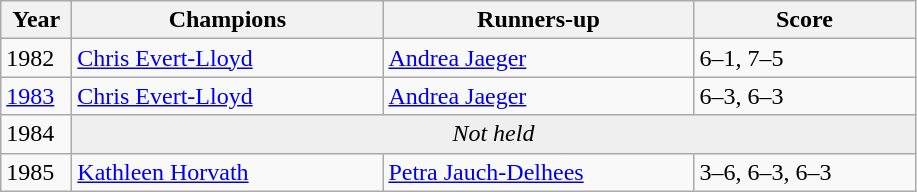<table class="wikitable">
<tr>
<th style="width:40px">Year</th>
<th style="width:200px">Champions</th>
<th style="width:200px">Runners-up</th>
<th style="width:140px" class="unsortable">Score</th>
</tr>
<tr>
<td>1982</td>
<td> <a href='#'>Chris Evert-Lloyd</a></td>
<td> <a href='#'>Andrea Jaeger</a></td>
<td>6–1, 7–5</td>
</tr>
<tr>
<td><a href='#'>1983</a></td>
<td> <a href='#'>Chris Evert-Lloyd</a></td>
<td> <a href='#'>Andrea Jaeger</a></td>
<td>6–3, 6–3</td>
</tr>
<tr>
<td>1984</td>
<td colspan=3 align=center style="background:#efefef"><em>Not held</em></td>
</tr>
<tr>
<td>1985</td>
<td> <a href='#'>Kathleen Horvath</a></td>
<td> <a href='#'>Petra Jauch-Delhees</a></td>
<td>3–6, 6–3, 6–3</td>
</tr>
</table>
